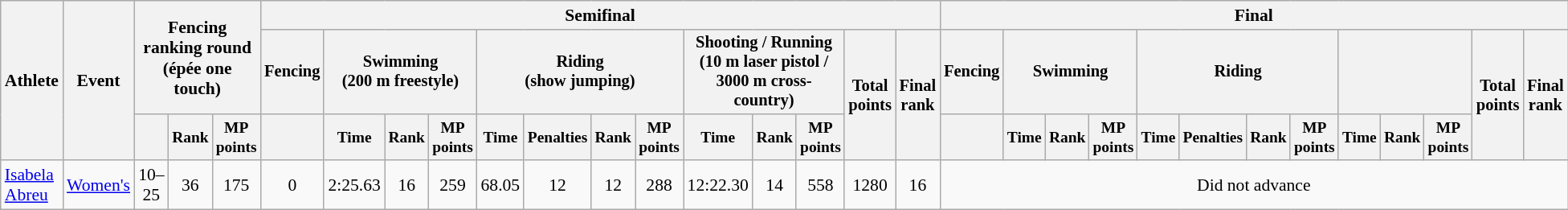<table class=wikitable style=font-size:90%;text-align:center>
<tr>
<th rowspan=3>Athlete</th>
<th rowspan=3>Event</th>
<th colspan=3 rowspan=2>Fencing ranking round<br><span>(épée one touch)</span></th>
<th colspan=13>Semifinal</th>
<th colspan=13>Final</th>
</tr>
<tr style=font-size:95%>
<th>Fencing</th>
<th colspan=3>Swimming<br><span>(200 m freestyle)</span></th>
<th colspan=4>Riding<br><span>(show jumping)</span></th>
<th colspan=3>Shooting / Running<br><span>(10 m laser pistol / 3000 m cross-country)</span></th>
<th rowspan=2>Total points</th>
<th rowspan=2>Final rank</th>
<th>Fencing</th>
<th colspan=3>Swimming</th>
<th colspan=4>Riding</th>
<th colspan=3></th>
<th rowspan=2>Total points</th>
<th rowspan=2>Final rank</th>
</tr>
<tr style=font-size:90%>
<th></th>
<th>Rank</th>
<th>MP points</th>
<th></th>
<th>Time</th>
<th>Rank</th>
<th>MP points</th>
<th>Time</th>
<th>Penalties</th>
<th>Rank</th>
<th>MP points</th>
<th>Time</th>
<th>Rank</th>
<th>MP points</th>
<th></th>
<th>Time</th>
<th>Rank</th>
<th>MP points</th>
<th>Time</th>
<th>Penalties</th>
<th>Rank</th>
<th>MP points</th>
<th>Time</th>
<th>Rank</th>
<th>MP points</th>
</tr>
<tr align=center>
<td align=left><a href='#'>Isabela Abreu</a></td>
<td align=left><a href='#'>Women's</a></td>
<td>10–25</td>
<td>36</td>
<td>175</td>
<td>0</td>
<td>2:25.63</td>
<td>16</td>
<td>259</td>
<td>68.05</td>
<td>12</td>
<td>12</td>
<td>288</td>
<td>12:22.30</td>
<td>14</td>
<td>558</td>
<td>1280</td>
<td>16</td>
<td colspan=28>Did not advance</td>
</tr>
</table>
